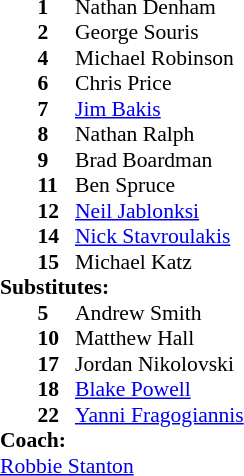<table style="font-size: 90%" cellspacing="0" cellpadding="0">
<tr>
<th width="25"></th>
<th width="25"></th>
</tr>
<tr>
<td></td>
<td><strong>1</strong></td>
<td> Nathan Denham</td>
</tr>
<tr>
<td></td>
<td><strong>2</strong></td>
<td> George Souris</td>
</tr>
<tr>
<td></td>
<td><strong>4</strong></td>
<td> Michael Robinson</td>
<td></td>
</tr>
<tr>
<td></td>
<td><strong>6</strong></td>
<td> Chris Price</td>
</tr>
<tr>
<td></td>
<td><strong>7</strong></td>
<td> <a href='#'>Jim Bakis</a></td>
<td></td>
</tr>
<tr>
<td></td>
<td><strong>8</strong></td>
<td> Nathan Ralph</td>
<td></td>
</tr>
<tr>
<td></td>
<td><strong>9</strong></td>
<td> Brad Boardman</td>
</tr>
<tr>
<td></td>
<td><strong>11</strong></td>
<td> Ben Spruce</td>
</tr>
<tr>
<td></td>
<td><strong>12</strong></td>
<td> <a href='#'>Neil Jablonksi</a></td>
</tr>
<tr>
<td></td>
<td><strong>14</strong></td>
<td> <a href='#'>Nick Stavroulakis</a></td>
</tr>
<tr>
<td></td>
<td><strong>15</strong></td>
<td> Michael Katz</td>
</tr>
<tr>
<td colspan=4><strong>Substitutes:</strong></td>
</tr>
<tr>
<td></td>
<td><strong>5</strong></td>
<td> Andrew Smith</td>
</tr>
<tr>
<td></td>
<td><strong>10</strong></td>
<td> Matthew Hall</td>
<td></td>
<td></td>
</tr>
<tr>
<td></td>
<td><strong>17</strong></td>
<td> Jordan Nikolovski</td>
</tr>
<tr>
<td></td>
<td><strong>18</strong></td>
<td> <a href='#'>Blake Powell</a></td>
<td></td>
<td></td>
</tr>
<tr>
<td></td>
<td><strong>22</strong></td>
<td> <a href='#'>Yanni Fragogiannis</a></td>
</tr>
<tr>
<td colspan=4><strong>Coach:</strong></td>
</tr>
<tr>
<td colspan=4> <a href='#'>Robbie Stanton</a></td>
</tr>
</table>
